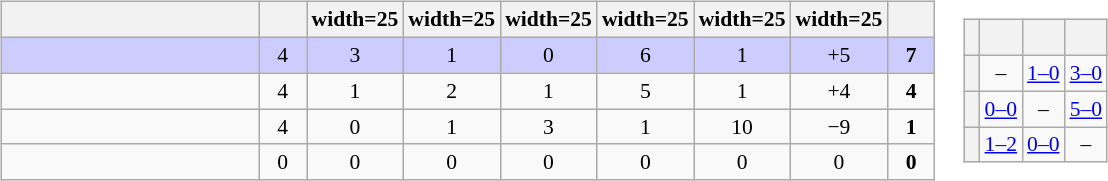<table>
<tr>
<td><br><table class="wikitable" style="text-align: center; font-size: 90%;">
<tr>
<th width=165></th>
<th width=25></th>
<th>width=25</th>
<th>width=25</th>
<th>width=25</th>
<th>width=25</th>
<th>width=25</th>
<th>width=25</th>
<th width=25></th>
</tr>
<tr bgcolor="#ccccff">
<td align="left"></td>
<td>4</td>
<td>3</td>
<td>1</td>
<td>0</td>
<td>6</td>
<td>1</td>
<td>+5</td>
<td><strong>7</strong></td>
</tr>
<tr>
<td align="left"></td>
<td>4</td>
<td>1</td>
<td>2</td>
<td>1</td>
<td>5</td>
<td>1</td>
<td>+4</td>
<td><strong>4</strong></td>
</tr>
<tr>
<td align="left"></td>
<td>4</td>
<td>0</td>
<td>1</td>
<td>3</td>
<td>1</td>
<td>10</td>
<td>−9</td>
<td><strong>1</strong></td>
</tr>
<tr>
<td align="left"></td>
<td>0</td>
<td>0</td>
<td>0</td>
<td>0</td>
<td>0</td>
<td>0</td>
<td>0</td>
<td><strong>0</strong></td>
</tr>
</table>
</td>
<td><br><table class="wikitable" style="text-align:center; font-size:90%;">
<tr>
<th> </th>
<th></th>
<th></th>
<th></th>
</tr>
<tr>
<th style="text-align:right;"></th>
<td>–</td>
<td><a href='#'>1–0</a></td>
<td><a href='#'>3–0</a></td>
</tr>
<tr>
<th style="text-align:right;"></th>
<td><a href='#'>0–0</a></td>
<td>–</td>
<td><a href='#'>5–0</a></td>
</tr>
<tr>
<th style="text-align:right;"></th>
<td><a href='#'>1–2</a></td>
<td><a href='#'>0–0</a></td>
<td>–</td>
</tr>
</table>
</td>
</tr>
</table>
